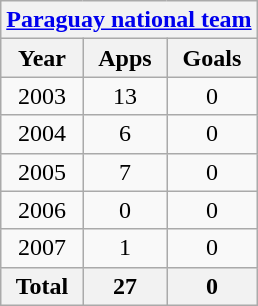<table class="wikitable" style="text-align:center">
<tr>
<th colspan=3><a href='#'>Paraguay national team</a></th>
</tr>
<tr>
<th>Year</th>
<th>Apps</th>
<th>Goals</th>
</tr>
<tr>
<td>2003</td>
<td>13</td>
<td>0</td>
</tr>
<tr>
<td>2004</td>
<td>6</td>
<td>0</td>
</tr>
<tr>
<td>2005</td>
<td>7</td>
<td>0</td>
</tr>
<tr>
<td>2006</td>
<td>0</td>
<td>0</td>
</tr>
<tr>
<td>2007</td>
<td>1</td>
<td>0</td>
</tr>
<tr>
<th>Total</th>
<th>27</th>
<th>0</th>
</tr>
</table>
